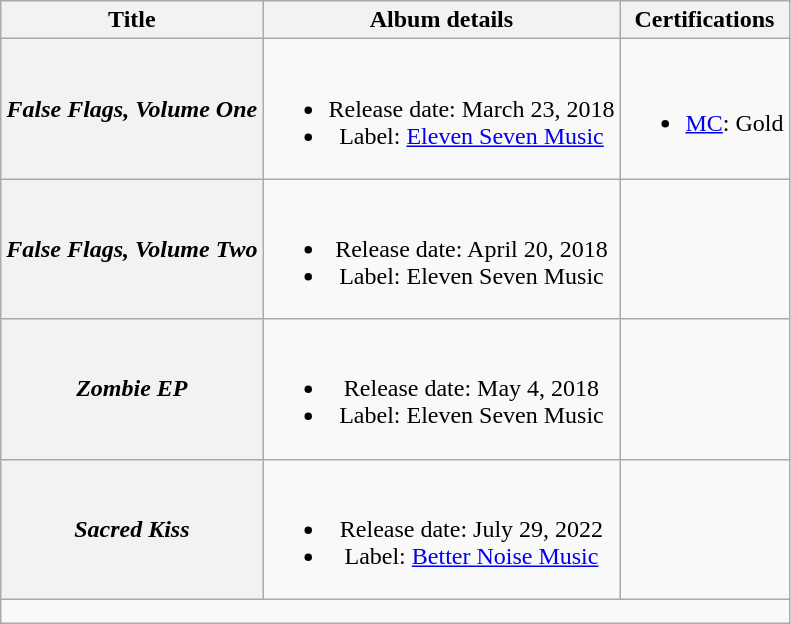<table class="wikitable plainrowheaders" style="text-align:center">
<tr>
<th>Title</th>
<th>Album details</th>
<th>Certifications</th>
</tr>
<tr>
<th scope="row"><em>False Flags, Volume One</em></th>
<td><br><ul><li>Release date: March 23, 2018</li><li>Label: <a href='#'>Eleven Seven Music</a></li></ul></td>
<td><br><ul><li><a href='#'>MC</a>: Gold</li></ul></td>
</tr>
<tr>
<th scope="row"><em>False Flags, Volume Two</em></th>
<td><br><ul><li>Release date: April 20, 2018</li><li>Label: Eleven Seven Music</li></ul></td>
<td></td>
</tr>
<tr>
<th scope="row"><em>Zombie EP</em></th>
<td><br><ul><li>Release date: May 4, 2018</li><li>Label: Eleven Seven Music</li></ul></td>
<td></td>
</tr>
<tr>
<th scope="row"><em>Sacred Kiss</em></th>
<td><br><ul><li>Release date: July 29, 2022</li><li>Label: <a href='#'>Better Noise Music</a></li></ul></td>
<td></td>
</tr>
<tr>
<td colspan="3" style="font-size: 8pt"> </td>
</tr>
</table>
